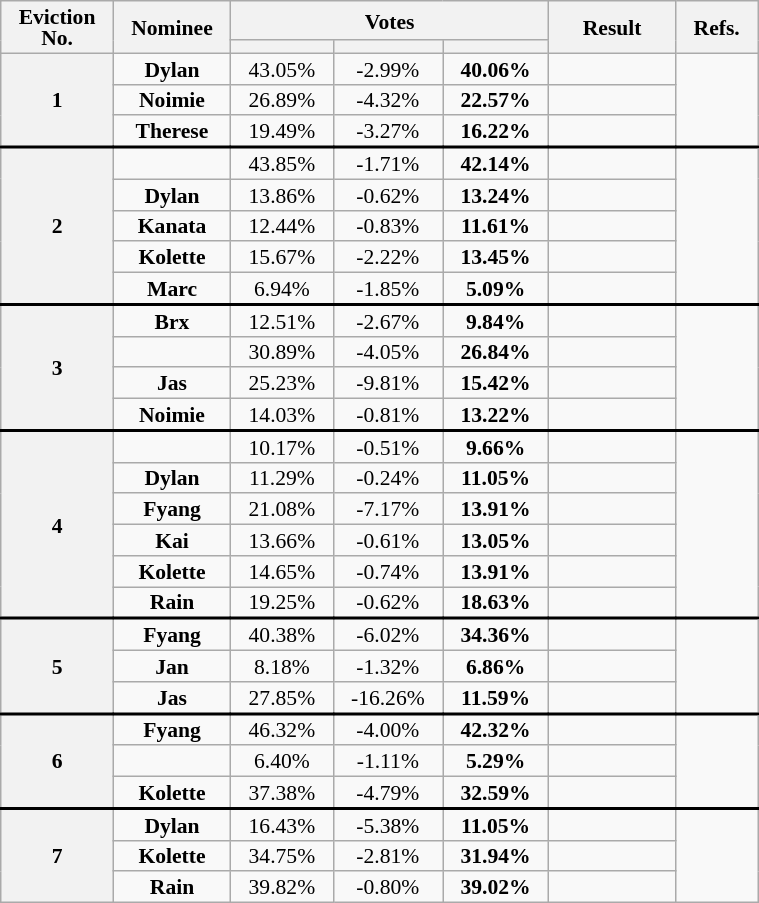<table class="wikitable" style="text-align:center; font-size:90%; line-height:14px;" width="40%">
<tr>
<th rowspan="2" width="05%">Eviction No.</th>
<th rowspan="2" width="05%">Nominee</th>
<th colspan="3" width="15%">Votes</th>
<th rowspan="2" width="10%">Result</th>
<th rowspan="2" width="05%">Refs.</th>
</tr>
<tr>
<th width="05%"></th>
<th width="05%"></th>
<th width="05%"></th>
</tr>
<tr>
<th rowspan="3">1</th>
<td><strong>Dylan</strong></td>
<td>43.05%</td>
<td>-2.99%</td>
<td><strong>40.06%</strong></td>
<td></td>
<td rowspan="3"></td>
</tr>
<tr>
<td><strong>Noimie</strong></td>
<td>26.89%</td>
<td>-4.32%</td>
<td><strong>22.57%</strong></td>
<td></td>
</tr>
<tr>
<td><strong>Therese</strong></td>
<td>19.49%</td>
<td>-3.27%</td>
<td><strong>16.22%</strong></td>
<td></td>
</tr>
<tr style="border-top: 2px solid;">
<th rowspan="5">2</th>
<td><strong></strong></td>
<td>43.85%</td>
<td>-1.71%</td>
<td><strong>42.14%</strong></td>
<td></td>
<td rowspan="5"></td>
</tr>
<tr>
<td><strong>Dylan</strong></td>
<td>13.86%</td>
<td>-0.62%</td>
<td><strong>13.24%</strong></td>
<td></td>
</tr>
<tr>
<td><strong>Kanata</strong></td>
<td>12.44%</td>
<td>-0.83%</td>
<td><strong>11.61%</strong></td>
<td></td>
</tr>
<tr>
<td><strong>Kolette</strong></td>
<td>15.67%</td>
<td>-2.22%</td>
<td><strong>13.45%</strong></td>
<td></td>
</tr>
<tr>
<td><strong>Marc</strong></td>
<td>6.94%</td>
<td>-1.85%</td>
<td><strong>5.09%</strong></td>
<td></td>
</tr>
<tr style="border-top: 2px solid;">
<th rowspan="4">3</th>
<td><strong>Brx</strong></td>
<td>12.51%</td>
<td>-2.67%</td>
<td><strong>9.84%</strong></td>
<td></td>
<td rowspan="4"></td>
</tr>
<tr>
<td><strong></strong></td>
<td>30.89%</td>
<td>-4.05%</td>
<td><strong>26.84%</strong></td>
<td></td>
</tr>
<tr>
<td><strong>Jas</strong></td>
<td>25.23%</td>
<td>-9.81%</td>
<td><strong>15.42%</strong></td>
<td></td>
</tr>
<tr>
<td><strong>Noimie</strong></td>
<td>14.03%</td>
<td>-0.81%</td>
<td><strong>13.22%</strong></td>
<td></td>
</tr>
<tr style="border-top: 2px solid;">
<th rowspan="6">4</th>
<td><strong></strong></td>
<td>10.17%</td>
<td>-0.51%</td>
<td><strong>9.66%</strong></td>
<td></td>
<td rowspan="6"></td>
</tr>
<tr>
<td><strong>Dylan</strong></td>
<td>11.29%</td>
<td>-0.24%</td>
<td><strong>11.05%</strong></td>
<td></td>
</tr>
<tr>
<td><strong>Fyang</strong></td>
<td>21.08%</td>
<td>-7.17%</td>
<td><strong>13.91%</strong></td>
<td></td>
</tr>
<tr>
<td><strong>Kai</strong></td>
<td>13.66%</td>
<td>-0.61%</td>
<td><strong>13.05%</strong></td>
<td></td>
</tr>
<tr>
<td><strong>Kolette</strong></td>
<td>14.65%</td>
<td>-0.74%</td>
<td><strong>13.91%</strong></td>
<td></td>
</tr>
<tr>
<td><strong>Rain</strong></td>
<td>19.25%</td>
<td>-0.62%</td>
<td><strong>18.63%</strong></td>
<td></td>
</tr>
<tr style="border-top: 2px solid;">
<th rowspan="3">5</th>
<td><strong>Fyang</strong></td>
<td>40.38%</td>
<td>-6.02%</td>
<td><strong>34.36%</strong></td>
<td></td>
<td rowspan="3"></td>
</tr>
<tr>
<td><strong>Jan</strong></td>
<td>8.18%</td>
<td>-1.32%</td>
<td><strong>6.86%</strong></td>
<td></td>
</tr>
<tr>
<td><strong>Jas</strong></td>
<td>27.85%</td>
<td>-16.26%</td>
<td><strong>11.59%</strong></td>
<td></td>
</tr>
<tr style="border-top: 2px solid;">
<th rowspan="3">6</th>
<td><strong>Fyang</strong></td>
<td>46.32%</td>
<td>-4.00%</td>
<td><strong>42.32%</strong></td>
<td></td>
<td rowspan="3"></td>
</tr>
<tr>
<td><strong></strong></td>
<td>6.40%</td>
<td>-1.11%</td>
<td><strong>5.29%</strong></td>
<td></td>
</tr>
<tr>
<td><strong>Kolette</strong></td>
<td>37.38%</td>
<td>-4.79%</td>
<td><strong>32.59%</strong></td>
<td></td>
</tr>
<tr style="border-top: 2px solid;">
<th rowspan="3">7</th>
<td><strong>Dylan</strong></td>
<td>16.43%</td>
<td>-5.38%</td>
<td><strong>11.05%</strong></td>
<td></td>
<td rowspan="3"></td>
</tr>
<tr>
<td><strong>Kolette</strong></td>
<td>34.75%</td>
<td>-2.81%</td>
<td><strong>31.94%</strong></td>
<td></td>
</tr>
<tr>
<td><strong>Rain</strong></td>
<td>39.82%</td>
<td>-0.80%</td>
<td><strong>39.02%</strong></td>
<td></td>
</tr>
</table>
